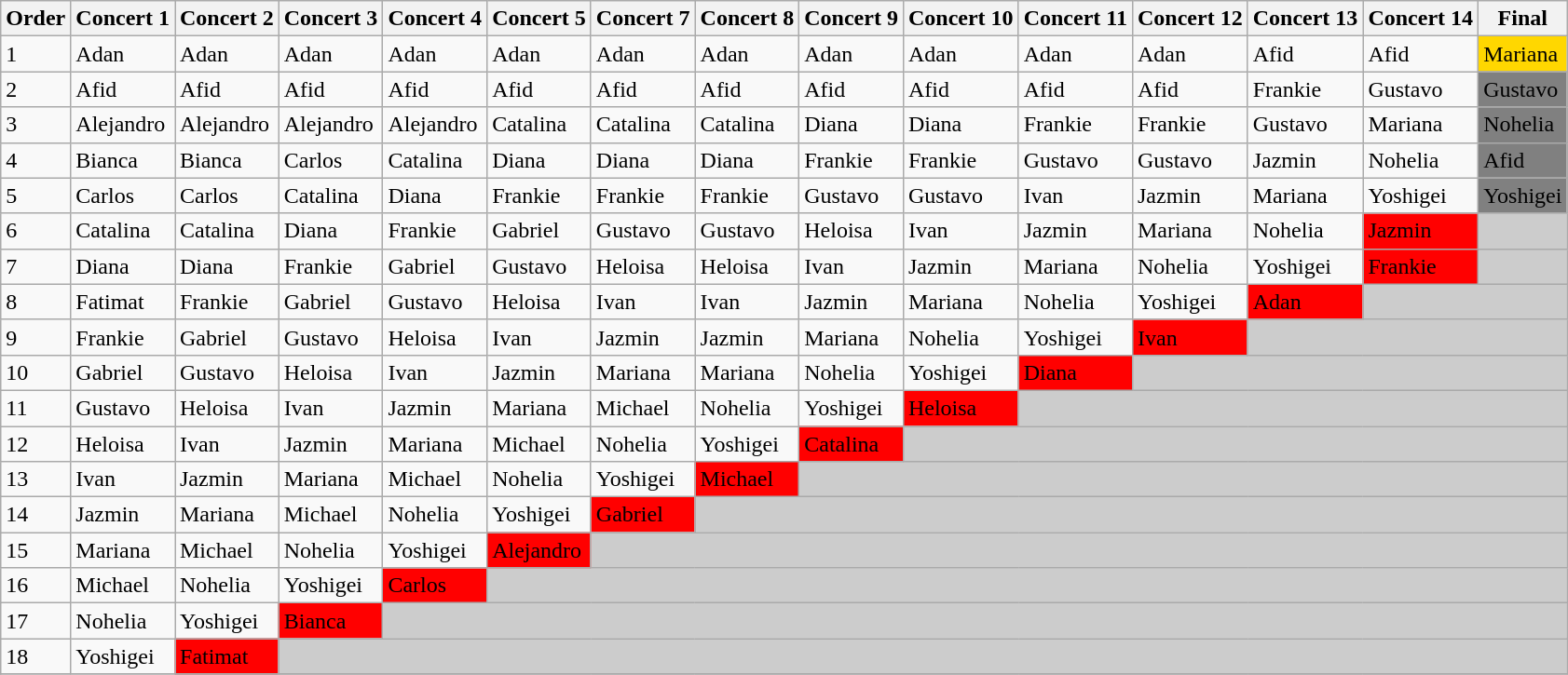<table class="wikitable sortable" border="1">
<tr>
<th>Order</th>
<th>Concert 1</th>
<th>Concert 2</th>
<th>Concert 3</th>
<th>Concert 4</th>
<th>Concert 5</th>
<th>Concert 7</th>
<th>Concert 8</th>
<th>Concert 9</th>
<th>Concert 10</th>
<th>Concert 11</th>
<th>Concert 12</th>
<th>Concert 13</th>
<th>Concert 14</th>
<th>Final</th>
</tr>
<tr>
<td>1</td>
<td>Adan</td>
<td>Adan</td>
<td>Adan</td>
<td>Adan</td>
<td>Adan</td>
<td>Adan</td>
<td>Adan</td>
<td>Adan</td>
<td>Adan</td>
<td>Adan</td>
<td>Adan</td>
<td>Afid</td>
<td>Afid</td>
<td style="background-color:gold;">Mariana</td>
</tr>
<tr>
<td>2</td>
<td>Afid</td>
<td>Afid</td>
<td>Afid</td>
<td>Afid</td>
<td>Afid</td>
<td>Afid</td>
<td>Afid</td>
<td>Afid</td>
<td>Afid</td>
<td>Afid</td>
<td>Afid</td>
<td>Frankie</td>
<td>Gustavo</td>
<td style="background-color:gray;">Gustavo</td>
</tr>
<tr>
<td>3</td>
<td>Alejandro</td>
<td>Alejandro</td>
<td>Alejandro</td>
<td>Alejandro</td>
<td>Catalina</td>
<td>Catalina</td>
<td>Catalina</td>
<td>Diana</td>
<td>Diana</td>
<td>Frankie</td>
<td>Frankie</td>
<td>Gustavo</td>
<td>Mariana</td>
<td style="background-color:gray;">Nohelia</td>
</tr>
<tr>
<td>4</td>
<td>Bianca</td>
<td>Bianca</td>
<td>Carlos</td>
<td>Catalina</td>
<td>Diana</td>
<td>Diana</td>
<td>Diana</td>
<td>Frankie</td>
<td>Frankie</td>
<td>Gustavo</td>
<td>Gustavo</td>
<td>Jazmin</td>
<td>Nohelia</td>
<td style="background-color:gray;">Afid</td>
</tr>
<tr>
<td>5</td>
<td>Carlos</td>
<td>Carlos</td>
<td>Catalina</td>
<td>Diana</td>
<td>Frankie</td>
<td>Frankie</td>
<td>Frankie</td>
<td>Gustavo</td>
<td>Gustavo</td>
<td>Ivan</td>
<td>Jazmin</td>
<td>Mariana</td>
<td>Yoshigei</td>
<td style="background-color:gray;">Yoshigei</td>
</tr>
<tr>
<td>6</td>
<td>Catalina</td>
<td>Catalina</td>
<td>Diana</td>
<td>Frankie</td>
<td>Gabriel</td>
<td>Gustavo</td>
<td>Gustavo</td>
<td>Heloisa</td>
<td>Ivan</td>
<td>Jazmin</td>
<td>Mariana</td>
<td>Nohelia</td>
<td style="background-color:red;">Jazmin</td>
<td style="background:#CCCCCC;" colspan="1"></td>
</tr>
<tr>
<td>7</td>
<td>Diana</td>
<td>Diana</td>
<td>Frankie</td>
<td>Gabriel</td>
<td>Gustavo</td>
<td>Heloisa</td>
<td>Heloisa</td>
<td>Ivan</td>
<td>Jazmin</td>
<td>Mariana</td>
<td>Nohelia</td>
<td>Yoshigei</td>
<td style="background-color:red;">Frankie</td>
<td style="background:#CCCCCC;" colspan="2"></td>
</tr>
<tr>
<td>8</td>
<td>Fatimat</td>
<td>Frankie</td>
<td>Gabriel</td>
<td>Gustavo</td>
<td>Heloisa</td>
<td>Ivan</td>
<td>Ivan</td>
<td>Jazmin</td>
<td>Mariana</td>
<td>Nohelia</td>
<td>Yoshigei</td>
<td style="background-color:red;">Adan</td>
<td style="background:#CCCCCC;" colspan="3"></td>
</tr>
<tr>
<td>9</td>
<td>Frankie</td>
<td>Gabriel</td>
<td>Gustavo</td>
<td>Heloisa</td>
<td>Ivan</td>
<td>Jazmin</td>
<td>Jazmin</td>
<td>Mariana</td>
<td>Nohelia</td>
<td>Yoshigei</td>
<td style="background-color:red;">Ivan</td>
<td style="background:#CCCCCC;" colspan="4"></td>
</tr>
<tr>
<td>10</td>
<td>Gabriel</td>
<td>Gustavo</td>
<td>Heloisa</td>
<td>Ivan</td>
<td>Jazmin</td>
<td>Mariana</td>
<td>Mariana</td>
<td>Nohelia</td>
<td>Yoshigei</td>
<td style="background-color:red;">Diana</td>
<td style="background:#CCCCCC;" colspan="5"></td>
</tr>
<tr>
<td>11</td>
<td>Gustavo</td>
<td>Heloisa</td>
<td>Ivan</td>
<td>Jazmin</td>
<td>Mariana</td>
<td>Michael</td>
<td>Nohelia</td>
<td>Yoshigei</td>
<td style="background-color:red;">Heloisa</td>
<td style="background:#CCCCCC;" colspan="6"></td>
</tr>
<tr>
<td>12</td>
<td>Heloisa</td>
<td>Ivan</td>
<td>Jazmin</td>
<td>Mariana</td>
<td>Michael</td>
<td>Nohelia</td>
<td>Yoshigei</td>
<td style="background-color:red;">Catalina</td>
<td style="background:#CCCCCC;" colspan="7"></td>
</tr>
<tr>
<td>13</td>
<td>Ivan</td>
<td>Jazmin</td>
<td>Mariana</td>
<td>Michael</td>
<td>Nohelia</td>
<td>Yoshigei</td>
<td style="background-color:red;">Michael</td>
<td style="background:#CCCCCC;" colspan="8"></td>
</tr>
<tr>
<td>14</td>
<td>Jazmin</td>
<td>Mariana</td>
<td>Michael</td>
<td>Nohelia</td>
<td>Yoshigei</td>
<td style="background-color:red;">Gabriel</td>
<td style="background:#CCCCCC;" colspan="9"></td>
</tr>
<tr>
<td>15</td>
<td>Mariana</td>
<td>Michael</td>
<td>Nohelia</td>
<td>Yoshigei</td>
<td style="background-color:red;">Alejandro</td>
<td style="background:#CCCCCC;" colspan="10"></td>
</tr>
<tr>
<td>16</td>
<td>Michael</td>
<td>Nohelia</td>
<td>Yoshigei</td>
<td style="background-color:red;">Carlos</td>
<td style="background:#CCCCCC;" colspan="11"></td>
</tr>
<tr>
<td>17</td>
<td>Nohelia</td>
<td>Yoshigei</td>
<td style="background-color:red;">Bianca</td>
<td style="background:#CCCCCC;" colspan="12"></td>
</tr>
<tr>
<td>18</td>
<td>Yoshigei</td>
<td style="background-color:red;">Fatimat</td>
<td style="background:#CCCCCC;" colspan="13"></td>
</tr>
<tr>
</tr>
</table>
